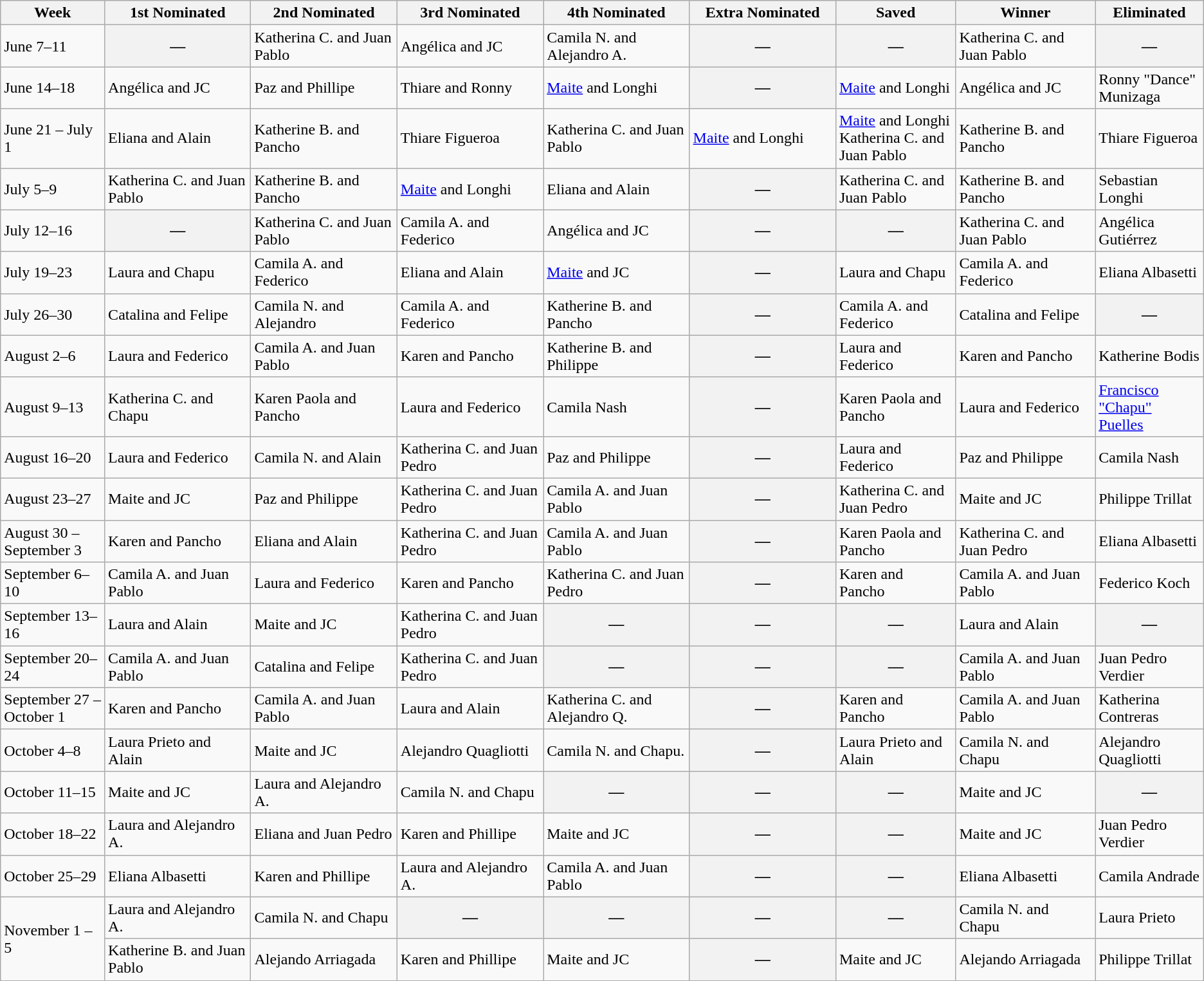<table class="wikitable">
<tr>
<th width="150"><strong>Week</strong></th>
<th width="250"><strong>1st Nominated</strong></th>
<th width="250"><strong>2nd Nominated</strong></th>
<th width="250"><strong>3rd Nominated</strong></th>
<th width="250"><strong>4th Nominated</strong></th>
<th width="250"><strong>Extra Nominated</strong></th>
<th width="200"><strong>Saved</strong></th>
<th width="250"><strong>Winner</strong></th>
<th width="150"><strong>Eliminated</strong></th>
</tr>
<tr>
<td>June 7–11</td>
<th>—</th>
<td>Katherina C. and Juan Pablo</td>
<td>Angélica and JC</td>
<td>Camila N. and Alejandro A.</td>
<th>—</th>
<th>—</th>
<td>Katherina C. and Juan Pablo</td>
<th>—</th>
</tr>
<tr>
<td>June 14–18</td>
<td>Angélica and JC</td>
<td>Paz and Phillipe</td>
<td>Thiare and Ronny</td>
<td><a href='#'>Maite</a> and Longhi</td>
<th>—</th>
<td><a href='#'>Maite</a> and Longhi</td>
<td>Angélica and JC</td>
<td>Ronny "Dance" Munizaga</td>
</tr>
<tr>
<td>June 21 – July 1</td>
<td>Eliana and Alain</td>
<td>Katherine B. and Pancho</td>
<td>Thiare Figueroa</td>
<td>Katherina C. and Juan Pablo</td>
<td><a href='#'>Maite</a> and Longhi</td>
<td><a href='#'>Maite</a> and Longhi <br>Katherina C. and Juan Pablo</td>
<td>Katherine B. and Pancho</td>
<td>Thiare Figueroa</td>
</tr>
<tr>
<td>July 5–9</td>
<td>Katherina C. and Juan Pablo</td>
<td>Katherine B. and Pancho</td>
<td><a href='#'>Maite</a> and Longhi</td>
<td>Eliana and Alain</td>
<th>—</th>
<td>Katherina C. and Juan Pablo</td>
<td>Katherine B. and Pancho</td>
<td>Sebastian Longhi</td>
</tr>
<tr>
<td>July 12–16</td>
<th>—</th>
<td>Katherina C. and Juan Pablo</td>
<td>Camila A. and Federico</td>
<td>Angélica and JC</td>
<th>—</th>
<th>—</th>
<td>Katherina C. and Juan Pablo</td>
<td>Angélica Gutiérrez</td>
</tr>
<tr>
<td>July 19–23</td>
<td>Laura and Chapu</td>
<td>Camila A. and Federico</td>
<td>Eliana and Alain</td>
<td><a href='#'>Maite</a> and JC</td>
<th>—</th>
<td>Laura and Chapu</td>
<td>Camila A. and Federico</td>
<td>Eliana Albasetti</td>
</tr>
<tr>
<td>July 26–30</td>
<td>Catalina and Felipe</td>
<td>Camila N. and Alejandro</td>
<td>Camila A. and Federico</td>
<td>Katherine B. and Pancho</td>
<th>—</th>
<td>Camila A. and Federico</td>
<td>Catalina and Felipe</td>
<th>—</th>
</tr>
<tr>
<td>August 2–6</td>
<td>Laura and Federico</td>
<td>Camila A. and Juan Pablo</td>
<td>Karen and Pancho</td>
<td>Katherine B. and Philippe</td>
<th>—</th>
<td>Laura and Federico</td>
<td>Karen and Pancho</td>
<td>Katherine Bodis</td>
</tr>
<tr>
<td>August 9–13</td>
<td>Katherina C. and Chapu</td>
<td>Karen Paola and Pancho</td>
<td>Laura and Federico</td>
<td>Camila Nash</td>
<th>—</th>
<td>Karen Paola and Pancho</td>
<td>Laura and Federico</td>
<td><a href='#'>Francisco "Chapu" Puelles</a></td>
</tr>
<tr>
<td>August 16–20</td>
<td>Laura and Federico</td>
<td>Camila N. and Alain</td>
<td>Katherina C. and Juan Pedro</td>
<td>Paz and Philippe</td>
<th>—</th>
<td>Laura and Federico</td>
<td>Paz and Philippe</td>
<td>Camila Nash</td>
</tr>
<tr>
<td>August 23–27</td>
<td>Maite and JC</td>
<td>Paz and Philippe</td>
<td>Katherina C. and Juan Pedro</td>
<td>Camila A. and Juan Pablo</td>
<th>—</th>
<td>Katherina C. and Juan Pedro</td>
<td>Maite and JC</td>
<td>Philippe Trillat</td>
</tr>
<tr>
<td>August 30 – September 3</td>
<td>Karen and Pancho</td>
<td>Eliana and Alain</td>
<td>Katherina C. and Juan Pedro</td>
<td>Camila A. and Juan Pablo</td>
<th>—</th>
<td>Karen Paola and Pancho</td>
<td>Katherina C. and Juan Pedro</td>
<td>Eliana Albasetti</td>
</tr>
<tr>
<td>September 6–10</td>
<td>Camila A. and Juan Pablo</td>
<td>Laura and Federico</td>
<td>Karen and Pancho</td>
<td>Katherina C. and Juan Pedro</td>
<th>—</th>
<td>Karen and Pancho</td>
<td>Camila A. and Juan Pablo</td>
<td>Federico Koch</td>
</tr>
<tr>
<td>September 13–16</td>
<td>Laura and Alain</td>
<td>Maite and JC</td>
<td>Katherina C. and Juan Pedro</td>
<th>—</th>
<th>—</th>
<th>—</th>
<td>Laura and Alain</td>
<th>—</th>
</tr>
<tr>
<td>September 20–24</td>
<td>Camila A. and Juan Pablo</td>
<td>Catalina and Felipe</td>
<td>Katherina C. and Juan Pedro</td>
<th>—</th>
<th>—</th>
<th>—</th>
<td>Camila A. and Juan Pablo</td>
<td>Juan Pedro Verdier</td>
</tr>
<tr>
<td>September 27 – October 1</td>
<td>Karen and Pancho</td>
<td>Camila A. and Juan Pablo</td>
<td>Laura and Alain</td>
<td>Katherina C. and Alejandro Q.</td>
<th>—</th>
<td>Karen and Pancho</td>
<td>Camila A. and Juan Pablo</td>
<td>Katherina Contreras</td>
</tr>
<tr>
<td>October 4–8</td>
<td>Laura Prieto and Alain</td>
<td>Maite and JC</td>
<td>Alejandro Quagliotti</td>
<td>Camila N. and Chapu.</td>
<th>—</th>
<td>Laura Prieto and Alain</td>
<td>Camila N. and Chapu</td>
<td>Alejandro Quagliotti</td>
</tr>
<tr>
<td>October 11–15</td>
<td>Maite and JC</td>
<td>Laura and Alejandro A.</td>
<td>Camila N. and Chapu</td>
<th>—</th>
<th>—</th>
<th>—</th>
<td>Maite and JC</td>
<th>—</th>
</tr>
<tr>
<td>October 18–22</td>
<td>Laura and Alejandro A.</td>
<td>Eliana and Juan Pedro</td>
<td>Karen and Phillipe</td>
<td>Maite and JC</td>
<th>—</th>
<th>—</th>
<td>Maite and JC</td>
<td>Juan Pedro Verdier</td>
</tr>
<tr>
<td>October 25–29</td>
<td>Eliana Albasetti</td>
<td>Karen and Phillipe</td>
<td>Laura and Alejandro A.</td>
<td>Camila A. and Juan Pablo</td>
<th>—</th>
<th>—</th>
<td>Eliana Albasetti</td>
<td>Camila Andrade</td>
</tr>
<tr>
<td rowspan=2>November 1 – 5</td>
<td>Laura and Alejandro A.</td>
<td>Camila N. and Chapu</td>
<th>—</th>
<th>—</th>
<th>—</th>
<th>—</th>
<td>Camila N. and Chapu</td>
<td>Laura Prieto</td>
</tr>
<tr>
<td>Katherine B. and Juan Pablo</td>
<td>Alejando Arriagada</td>
<td>Karen and Phillipe</td>
<td>Maite and JC</td>
<th>—</th>
<td>Maite and JC</td>
<td>Alejando Arriagada</td>
<td>Philippe Trillat</td>
</tr>
</table>
